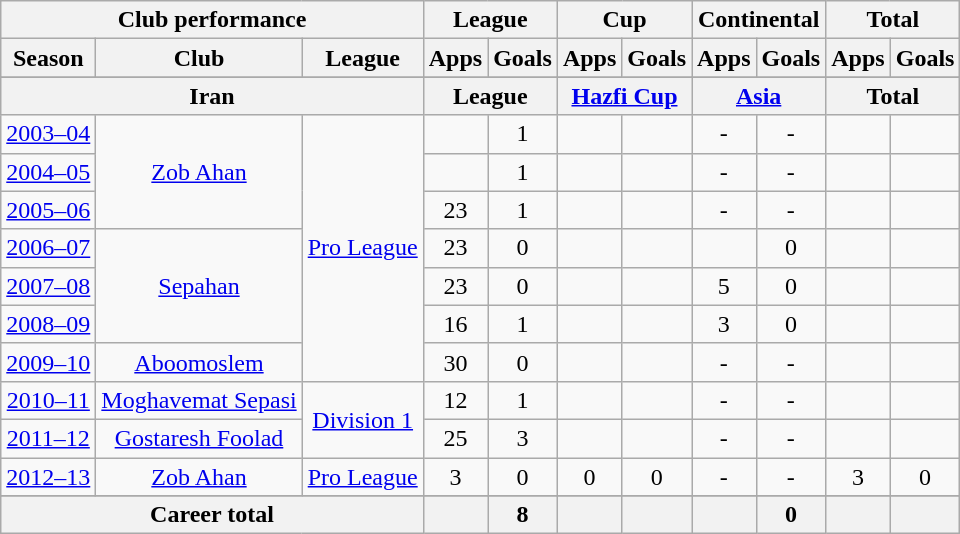<table class="wikitable" style="text-align:center">
<tr>
<th colspan=3>Club performance</th>
<th colspan=2>League</th>
<th colspan=2>Cup</th>
<th colspan=2>Continental</th>
<th colspan=2>Total</th>
</tr>
<tr>
<th>Season</th>
<th>Club</th>
<th>League</th>
<th>Apps</th>
<th>Goals</th>
<th>Apps</th>
<th>Goals</th>
<th>Apps</th>
<th>Goals</th>
<th>Apps</th>
<th>Goals</th>
</tr>
<tr>
</tr>
<tr>
<th colspan=3>Iran</th>
<th colspan=2>League</th>
<th colspan=2><a href='#'>Hazfi Cup</a></th>
<th colspan=2><a href='#'>Asia</a></th>
<th colspan=2>Total</th>
</tr>
<tr>
<td><a href='#'>2003–04</a></td>
<td rowspan="3"><a href='#'>Zob Ahan</a></td>
<td rowspan="7"><a href='#'>Pro League</a></td>
<td></td>
<td>1</td>
<td></td>
<td></td>
<td>-</td>
<td>-</td>
<td></td>
<td></td>
</tr>
<tr>
<td><a href='#'>2004–05</a></td>
<td></td>
<td>1</td>
<td></td>
<td></td>
<td>-</td>
<td>-</td>
<td></td>
<td></td>
</tr>
<tr>
<td><a href='#'>2005–06</a></td>
<td>23</td>
<td>1</td>
<td></td>
<td></td>
<td>-</td>
<td>-</td>
<td></td>
<td></td>
</tr>
<tr>
<td><a href='#'>2006–07</a></td>
<td rowspan="3"><a href='#'>Sepahan</a></td>
<td>23</td>
<td>0</td>
<td></td>
<td></td>
<td></td>
<td>0</td>
<td></td>
<td></td>
</tr>
<tr>
<td><a href='#'>2007–08</a></td>
<td>23</td>
<td>0</td>
<td></td>
<td></td>
<td>5</td>
<td>0</td>
<td></td>
<td></td>
</tr>
<tr>
<td><a href='#'>2008–09</a></td>
<td>16</td>
<td>1</td>
<td></td>
<td></td>
<td>3</td>
<td>0</td>
<td></td>
<td></td>
</tr>
<tr>
<td><a href='#'>2009–10</a></td>
<td><a href='#'>Aboomoslem</a></td>
<td>30</td>
<td>0</td>
<td></td>
<td></td>
<td>-</td>
<td>-</td>
<td></td>
<td></td>
</tr>
<tr>
<td><a href='#'>2010–11</a></td>
<td><a href='#'>Moghavemat Sepasi</a></td>
<td rowspan="2"><a href='#'>Division 1</a></td>
<td>12</td>
<td>1</td>
<td></td>
<td></td>
<td>-</td>
<td>-</td>
<td></td>
<td></td>
</tr>
<tr>
<td><a href='#'>2011–12</a></td>
<td><a href='#'>Gostaresh Foolad</a></td>
<td>25</td>
<td>3</td>
<td></td>
<td></td>
<td>-</td>
<td>-</td>
<td></td>
<td></td>
</tr>
<tr>
<td><a href='#'>2012–13</a></td>
<td><a href='#'>Zob Ahan</a></td>
<td><a href='#'>Pro League</a></td>
<td>3</td>
<td>0</td>
<td>0</td>
<td>0</td>
<td>-</td>
<td>-</td>
<td>3</td>
<td>0</td>
</tr>
<tr>
</tr>
<tr>
<th colspan=3>Career total</th>
<th></th>
<th>8</th>
<th></th>
<th></th>
<th></th>
<th>0</th>
<th></th>
<th></th>
</tr>
</table>
